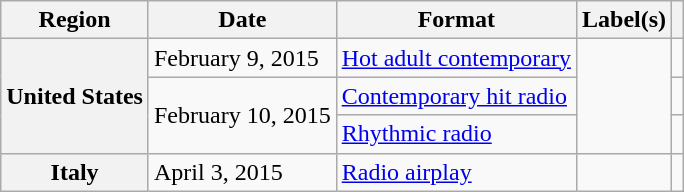<table class="wikitable plainrowheaders" border="1">
<tr>
<th scope="col">Region</th>
<th scope="col">Date</th>
<th scope="col">Format</th>
<th scope="col">Label(s)</th>
<th scope="col"></th>
</tr>
<tr>
<th rowspan="3" scope="row">United States</th>
<td>February 9, 2015</td>
<td><a href='#'>Hot adult contemporary</a></td>
<td rowspan="3"></td>
<td style="text-align:center;"></td>
</tr>
<tr>
<td rowspan="2">February 10, 2015</td>
<td><a href='#'>Contemporary hit radio</a></td>
<td style="text-align:center;"></td>
</tr>
<tr>
<td><a href='#'>Rhythmic radio</a></td>
<td style="text-align:center;"></td>
</tr>
<tr>
<th scope="row">Italy</th>
<td>April 3, 2015</td>
<td><a href='#'>Radio airplay</a></td>
<td></td>
<td style="text-align:center;"></td>
</tr>
</table>
